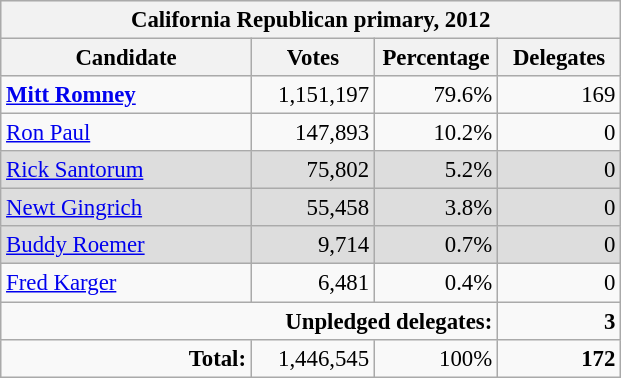<table class="wikitable" style="font-size: 95%;">
<tr bgcolor="#e9e9e9">
<th colspan="4">California Republican primary, 2012</th>
</tr>
<tr>
<th rowspan="1" width="160px">Candidate</th>
<th rowspan="1" width="75px">Votes</th>
<th rowspan="1" width="75px">Percentage</th>
<th rowspan="1" width="75px">Delegates</th>
</tr>
<tr align="right">
<td align="left"><strong> <a href='#'>Mitt Romney</a></strong></td>
<td>1,151,197</td>
<td>79.6%</td>
<td>169</td>
</tr>
<tr align="right">
<td align="left"><a href='#'>Ron Paul</a></td>
<td>147,893</td>
<td>10.2%</td>
<td>0</td>
</tr>
<tr align="right" bgcolor=DDDDDD>
<td align="left"><a href='#'>Rick Santorum</a></td>
<td>75,802</td>
<td>5.2%</td>
<td>0</td>
</tr>
<tr align="right" bgcolor=DDDDDD>
<td align="left"><a href='#'>Newt Gingrich</a></td>
<td>55,458</td>
<td>3.8%</td>
<td>0</td>
</tr>
<tr align="right" bgcolor=DDDDDD>
<td align="left"><a href='#'>Buddy Roemer</a></td>
<td>9,714</td>
<td>0.7%</td>
<td>0</td>
</tr>
<tr align="right">
<td align="left"><a href='#'>Fred Karger</a></td>
<td>6,481</td>
<td>0.4%</td>
<td>0</td>
</tr>
<tr align="right">
<td colspan="3"><strong>Unpledged delegates:</strong></td>
<td><strong>3</strong></td>
</tr>
<tr align="right">
<td><strong>Total:</strong></td>
<td>1,446,545</td>
<td>100%</td>
<td><strong>172</strong></td>
</tr>
</table>
